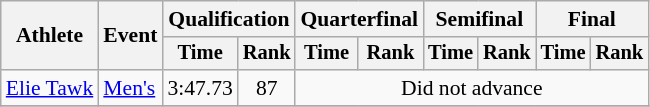<table class=wikitable style=font-size:90%;text-align:center>
<tr>
<th rowspan=2>Athlete</th>
<th rowspan=2>Event</th>
<th colspan=2>Qualification</th>
<th colspan=2>Quarterfinal</th>
<th colspan=2>Semifinal</th>
<th colspan=2>Final</th>
</tr>
<tr style=font-size:95%>
<th>Time</th>
<th>Rank</th>
<th>Time</th>
<th>Rank</th>
<th>Time</th>
<th>Rank</th>
<th>Time</th>
<th>Rank</th>
</tr>
<tr>
<td align=left><a href='#'>Elie Tawk</a></td>
<td align=left><a href='#'>Men's</a></td>
<td>3:47.73</td>
<td>87</td>
<td colspan=6>Did not advance</td>
</tr>
<tr>
</tr>
</table>
